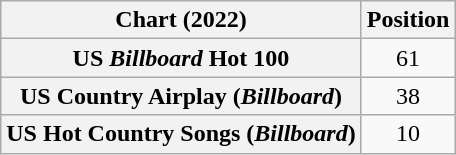<table class="wikitable sortable plainrowheaders" style="text-align:center">
<tr>
<th scope="col">Chart (2022)</th>
<th scope="col">Position</th>
</tr>
<tr>
<th scope="row">US <em>Billboard</em> Hot 100</th>
<td>61</td>
</tr>
<tr>
<th scope="row">US Country Airplay (<em>Billboard</em>)</th>
<td>38</td>
</tr>
<tr>
<th scope="row">US Hot Country Songs (<em>Billboard</em>)</th>
<td>10</td>
</tr>
</table>
